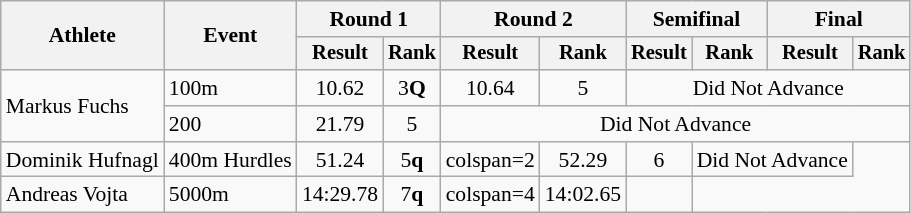<table class="wikitable" style="font-size:90%">
<tr>
<th rowspan="2">Athlete</th>
<th rowspan="2">Event</th>
<th colspan="2">Round 1</th>
<th colspan="2">Round 2</th>
<th colspan="2">Semifinal</th>
<th colspan="2">Final</th>
</tr>
<tr style="font-size:95%">
<th>Result</th>
<th>Rank</th>
<th>Result</th>
<th>Rank</th>
<th>Result</th>
<th>Rank</th>
<th>Result</th>
<th>Rank</th>
</tr>
<tr align=center>
<td align=left rowspan=2>Markus Fuchs</td>
<td align=left>100m</td>
<td>10.62</td>
<td>3<strong>Q</strong></td>
<td>10.64</td>
<td>5</td>
<td colspan=4>Did Not Advance</td>
</tr>
<tr align=center>
<td align=left>200</td>
<td>21.79</td>
<td>5</td>
<td colspan=6>Did Not Advance</td>
</tr>
<tr align=center>
<td align=left>Dominik Hufnagl</td>
<td align=left>400m Hurdles</td>
<td>51.24</td>
<td>5<strong>q</strong></td>
<td>colspan=2 </td>
<td>52.29</td>
<td>6</td>
<td colspan=2>Did Not Advance</td>
</tr>
<tr align=center>
<td align=left>Andreas Vojta</td>
<td align=left>5000m</td>
<td>14:29.78</td>
<td>7<strong>q</strong></td>
<td>colspan=4 </td>
<td>14:02.65</td>
<td></td>
</tr>
</table>
